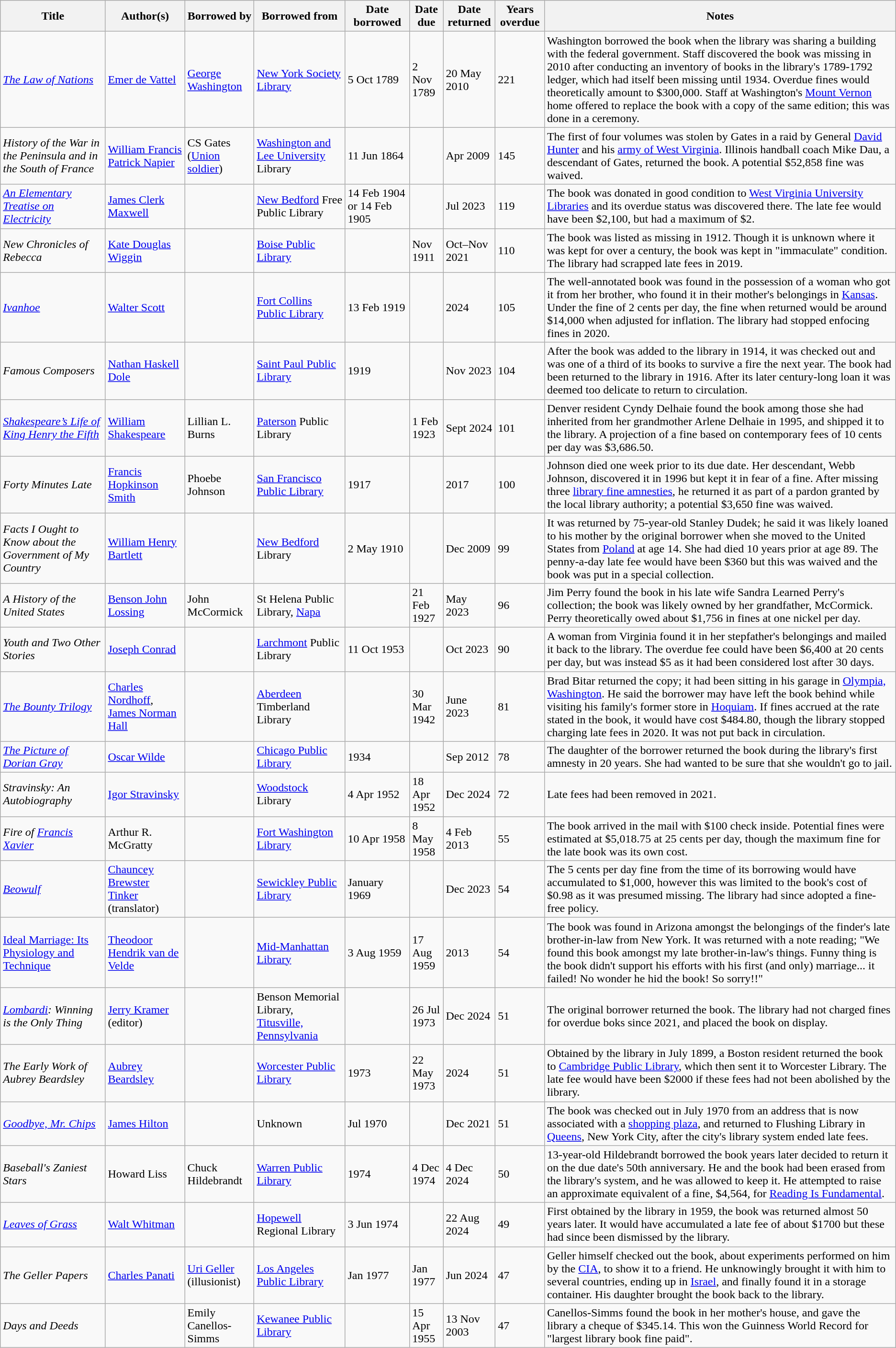<table class="wikitable sortable">
<tr>
<th>Title</th>
<th>Author(s)</th>
<th>Borrowed by</th>
<th>Borrowed from</th>
<th>Date borrowed</th>
<th>Date due</th>
<th>Date returned</th>
<th>Years overdue</th>
<th>Notes</th>
</tr>
<tr>
<td><em><a href='#'>The Law of Nations</a></em></td>
<td><a href='#'>Emer de Vattel</a></td>
<td><a href='#'>George Washington</a></td>
<td><a href='#'>New York Society Library</a></td>
<td>5 Oct 1789</td>
<td>2 Nov 1789</td>
<td>20 May 2010</td>
<td>221</td>
<td>Washington borrowed the book when the library was sharing a building with the federal government. Staff discovered the book was missing in 2010 after conducting an inventory of books in the library's 1789-1792 ledger, which had itself been missing until 1934. Overdue fines would theoretically amount to $300,000. Staff at Washington's <a href='#'>Mount Vernon</a> home offered to replace the book with a copy of the same edition; this was done in a ceremony.</td>
</tr>
<tr>
<td><em>History of the War in the Peninsula and in the South of France</em></td>
<td><a href='#'>William Francis Patrick Napier</a></td>
<td>CS Gates (<a href='#'>Union soldier</a>)</td>
<td><a href='#'>Washington and Lee University</a> Library</td>
<td>11 Jun 1864</td>
<td></td>
<td>Apr 2009</td>
<td>145</td>
<td>The first of four volumes was stolen by Gates in a raid by General <a href='#'>David Hunter</a> and his <a href='#'>army of West Virginia</a>. Illinois handball coach Mike Dau, a descendant of Gates, returned the book. A potential $52,858 fine was waived.</td>
</tr>
<tr>
<td><em><a href='#'>An Elementary Treatise on Electricity</a></em></td>
<td><a href='#'>James Clerk Maxwell</a></td>
<td></td>
<td><a href='#'>New Bedford</a> Free Public Library</td>
<td>14 Feb 1904 or 14 Feb 1905</td>
<td></td>
<td>Jul 2023</td>
<td>119</td>
<td>The book was donated in good condition to <a href='#'>West Virginia University Libraries</a> and its overdue status was discovered there. The late fee would have been $2,100, but had a maximum of $2.</td>
</tr>
<tr>
<td><em>New Chronicles of Rebecca</em></td>
<td><a href='#'>Kate Douglas Wiggin</a></td>
<td></td>
<td><a href='#'>Boise Public Library</a></td>
<td></td>
<td>Nov 1911</td>
<td>Oct–Nov 2021</td>
<td>110</td>
<td>The book was listed as missing in 1912. Though it is unknown where it was kept for over a century, the book was kept in "immaculate" condition. The library had scrapped late fees in 2019.</td>
</tr>
<tr>
<td><em><a href='#'>Ivanhoe</a></em></td>
<td><a href='#'>Walter Scott</a></td>
<td></td>
<td><a href='#'>Fort Collins Public Library</a></td>
<td>13 Feb 1919</td>
<td></td>
<td>2024</td>
<td>105</td>
<td>The well-annotated book was found in the possession of a woman who got it from her brother, who found it in their mother's belongings in <a href='#'>Kansas</a>. Under the fine of 2 cents per day, the fine when returned would be around $14,000 when adjusted for inflation. The library had stopped enfocing fines in 2020.</td>
</tr>
<tr>
<td><em>Famous Composers</em></td>
<td><a href='#'>Nathan Haskell Dole</a></td>
<td></td>
<td><a href='#'>Saint Paul Public Library</a></td>
<td>1919</td>
<td></td>
<td>Nov 2023</td>
<td>104</td>
<td>After the book was added to the library in 1914, it was checked out and was one of a third of its books to survive a fire the next year. The book had been returned to the library in 1916. After its later century-long loan it was deemed too delicate to return to circulation.</td>
</tr>
<tr>
<td><em><a href='#'>Shakespeare’s Life of King Henry the Fifth</a></em></td>
<td><a href='#'>William Shakespeare</a></td>
<td>Lillian L. Burns</td>
<td><a href='#'>Paterson</a> Public Library</td>
<td></td>
<td>1 Feb 1923</td>
<td>Sept 2024</td>
<td>101</td>
<td>Denver resident Cyndy Delhaie found the book among those she had inherited from her grandmother Arlene Delhaie in 1995, and shipped it to the library. A projection of a fine based on contemporary fees of 10 cents per day was $3,686.50.</td>
</tr>
<tr>
<td><em>Forty Minutes Late</em></td>
<td><a href='#'>Francis Hopkinson Smith</a></td>
<td>Phoebe Johnson</td>
<td><a href='#'>San Francisco Public Library</a></td>
<td>1917</td>
<td></td>
<td>2017</td>
<td>100</td>
<td>Johnson died one week prior to its due date. Her descendant, Webb Johnson, discovered it in 1996 but kept it in fear of a fine. After missing three <a href='#'>library fine amnesties</a>, he returned it as part of a pardon granted by the local library authority; a potential $3,650 fine was waived.</td>
</tr>
<tr>
<td><em>Facts I Ought to Know about the Government of My Country</em></td>
<td><a href='#'>William Henry Bartlett</a></td>
<td></td>
<td><a href='#'>New Bedford</a> Library</td>
<td>2 May 1910</td>
<td></td>
<td>Dec 2009</td>
<td>99</td>
<td>It was returned by 75-year-old Stanley Dudek; he said it was likely loaned to his mother by the original borrower when she moved to the United States from <a href='#'>Poland</a> at age 14. She had died 10 years prior at age 89. The penny-a-day late fee would have been $360 but this was waived and the book was put in a special collection.</td>
</tr>
<tr>
<td><em>A History of the United States</em></td>
<td><a href='#'>Benson John Lossing</a></td>
<td>John McCormick</td>
<td>St Helena Public Library, <a href='#'>Napa</a></td>
<td></td>
<td>21 Feb 1927</td>
<td>May 2023</td>
<td>96</td>
<td>Jim Perry found the book in his late wife Sandra Learned Perry's collection; the book was likely owned by her grandfather, McCormick. Perry theoretically owed about $1,756 in fines at one nickel per day.</td>
</tr>
<tr>
<td><em>Youth and Two Other Stories</em></td>
<td><a href='#'>Joseph Conrad</a></td>
<td></td>
<td><a href='#'>Larchmont</a> Public Library</td>
<td>11 Oct 1953</td>
<td></td>
<td>Oct 2023</td>
<td>90</td>
<td>A woman from Virginia found it in her stepfather's belongings and mailed it back to the library. The overdue fee could have been $6,400 at 20 cents per day, but was instead $5 as it had been considered lost after 30 days.</td>
</tr>
<tr>
<td><em><a href='#'>The Bounty Trilogy</a></em></td>
<td><a href='#'>Charles Nordhoff</a>, <a href='#'>James Norman Hall</a></td>
<td></td>
<td><a href='#'>Aberdeen</a> Timberland Library</td>
<td></td>
<td>30 Mar 1942</td>
<td>June 2023</td>
<td>81</td>
<td>Brad Bitar returned the copy; it had been sitting in his garage in <a href='#'>Olympia, Washington</a>. He said the borrower may have left the book behind while visiting his family's former store in <a href='#'>Hoquiam</a>. If fines accrued at the rate stated in the book, it would have cost $484.80, though the library stopped charging late fees in 2020. It was not put back in circulation.</td>
</tr>
<tr>
<td><em><a href='#'>The Picture of Dorian Gray</a></em></td>
<td><a href='#'>Oscar Wilde</a></td>
<td></td>
<td><a href='#'>Chicago Public Library</a></td>
<td>1934</td>
<td></td>
<td>Sep 2012</td>
<td>78</td>
<td>The daughter of the borrower returned the book during the library's first amnesty in 20 years. She had wanted to be sure that she wouldn't go to jail.</td>
</tr>
<tr>
<td><em>Stravinsky: An Autobiography</em></td>
<td><a href='#'>Igor Stravinsky</a></td>
<td></td>
<td><a href='#'>Woodstock</a> Library</td>
<td>4 Apr 1952</td>
<td>18 Apr 1952</td>
<td>Dec 2024</td>
<td>72</td>
<td>Late fees had been removed in 2021.</td>
</tr>
<tr>
<td><em>Fire of <a href='#'>Francis Xavier</a></em></td>
<td>Arthur R. McGratty</td>
<td></td>
<td><a href='#'>Fort Washington Library</a></td>
<td>10 Apr 1958</td>
<td>8 May 1958</td>
<td>4 Feb 2013</td>
<td>55</td>
<td>The book arrived in the mail with $100 check inside. Potential fines were estimated at $5,018.75 at 25 cents per day, though the maximum fine for the late book was its own cost.</td>
</tr>
<tr>
<td><em><a href='#'>Beowulf</a></em></td>
<td><a href='#'>Chauncey Brewster Tinker</a> (translator)</td>
<td></td>
<td><a href='#'>Sewickley Public Library</a></td>
<td>January 1969</td>
<td></td>
<td>Dec 2023</td>
<td>54</td>
<td>The 5 cents per day fine from the time of its borrowing would have accumulated to $1,000, however this was limited to the book's cost of $0.98 as it was presumed missing. The library had since adopted a fine-free policy.</td>
</tr>
<tr>
<td><a href='#'>Ideal Marriage: Its Physiology and Technique</a></td>
<td><a href='#'>Theodoor Hendrik van de Velde</a></td>
<td></td>
<td><a href='#'>Mid-Manhattan Library</a></td>
<td>3 Aug 1959</td>
<td>17 Aug 1959</td>
<td>2013</td>
<td>54</td>
<td>The book was found in Arizona amongst the belongings of the finder's late brother-in-law from New York. It was returned with a note reading; "We found this book amongst my late brother-in-law's things. Funny thing is the book didn't support his efforts with his first (and only) marriage... it failed! No wonder he hid the book! So sorry!!"</td>
</tr>
<tr>
<td><em><a href='#'>Lombardi</a>: Winning is the Only Thing</em></td>
<td><a href='#'>Jerry Kramer</a> (editor)</td>
<td></td>
<td>Benson Memorial Library, <a href='#'>Titusville, Pennsylvania</a></td>
<td></td>
<td>26 Jul 1973</td>
<td>Dec 2024</td>
<td>51</td>
<td>The original borrower returned the book. The library had not charged fines for overdue boks since 2021, and placed the book on display.</td>
</tr>
<tr>
<td><em>The Early Work of Aubrey Beardsley</em></td>
<td><a href='#'>Aubrey Beardsley</a></td>
<td></td>
<td><a href='#'>Worcester Public Library</a></td>
<td>1973</td>
<td>22 May 1973</td>
<td>2024</td>
<td>51</td>
<td>Obtained by the library in July 1899, a Boston resident returned the book to <a href='#'>Cambridge Public Library</a>, which then sent it to Worcester Library. The late fee would have been $2000 if these fees had not been abolished by the library.</td>
</tr>
<tr>
<td><em><a href='#'>Goodbye, Mr. Chips</a></em></td>
<td><a href='#'>James Hilton</a></td>
<td></td>
<td>Unknown</td>
<td>Jul 1970</td>
<td></td>
<td>Dec 2021</td>
<td>51</td>
<td>The book was checked out in July 1970 from an address that is now associated with a <a href='#'>shopping plaza</a>, and returned to Flushing Library in <a href='#'>Queens</a>, New York City, after the city's library system ended late fees.</td>
</tr>
<tr>
<td><em>Baseball's Zaniest Stars</em></td>
<td>Howard Liss</td>
<td>Chuck Hildebrandt</td>
<td><a href='#'>Warren Public Library</a></td>
<td>1974</td>
<td>4 Dec 1974</td>
<td>4 Dec 2024</td>
<td>50</td>
<td>13-year-old Hildebrandt borrowed the book years later decided to return it on the due date's 50th anniversary. He and the book had been erased from the library's system, and he was allowed to keep it. He attempted to raise an approximate equivalent of a fine, $4,564, for <a href='#'>Reading Is Fundamental</a>.</td>
</tr>
<tr>
<td><em><a href='#'>Leaves of Grass</a></em></td>
<td><a href='#'>Walt Whitman</a></td>
<td></td>
<td><a href='#'>Hopewell</a> Regional Library</td>
<td>3 Jun 1974</td>
<td></td>
<td>22 Aug 2024</td>
<td>49</td>
<td>First obtained by the library in 1959, the book was returned almost 50 years later. It would have accumulated a late fee of about $1700 but these had since been dismissed by the library.</td>
</tr>
<tr>
<td><em>The Geller Papers</em></td>
<td><a href='#'>Charles Panati</a></td>
<td><a href='#'>Uri Geller</a> (illusionist)</td>
<td><a href='#'>Los Angeles Public Library</a></td>
<td>Jan 1977</td>
<td>Jan 1977</td>
<td>Jun 2024</td>
<td>47</td>
<td>Geller himself checked out the book, about experiments performed on him by the <a href='#'>CIA</a>, to show it to a friend. He unknowingly brought it with him to several countries, ending up in <a href='#'>Israel</a>, and finally found it in a storage container. His daughter brought the book back to the library.</td>
</tr>
<tr>
<td><em>Days and Deeds</em></td>
<td></td>
<td>Emily Canellos-Simms</td>
<td><a href='#'>Kewanee Public Library</a></td>
<td></td>
<td>15 Apr 1955</td>
<td>13 Nov 2003</td>
<td>47</td>
<td>Canellos-Simms found the book in her mother's house, and gave the library a cheque of $345.14. This won the Guinness World Record for "largest library book fine paid".</td>
</tr>
</table>
